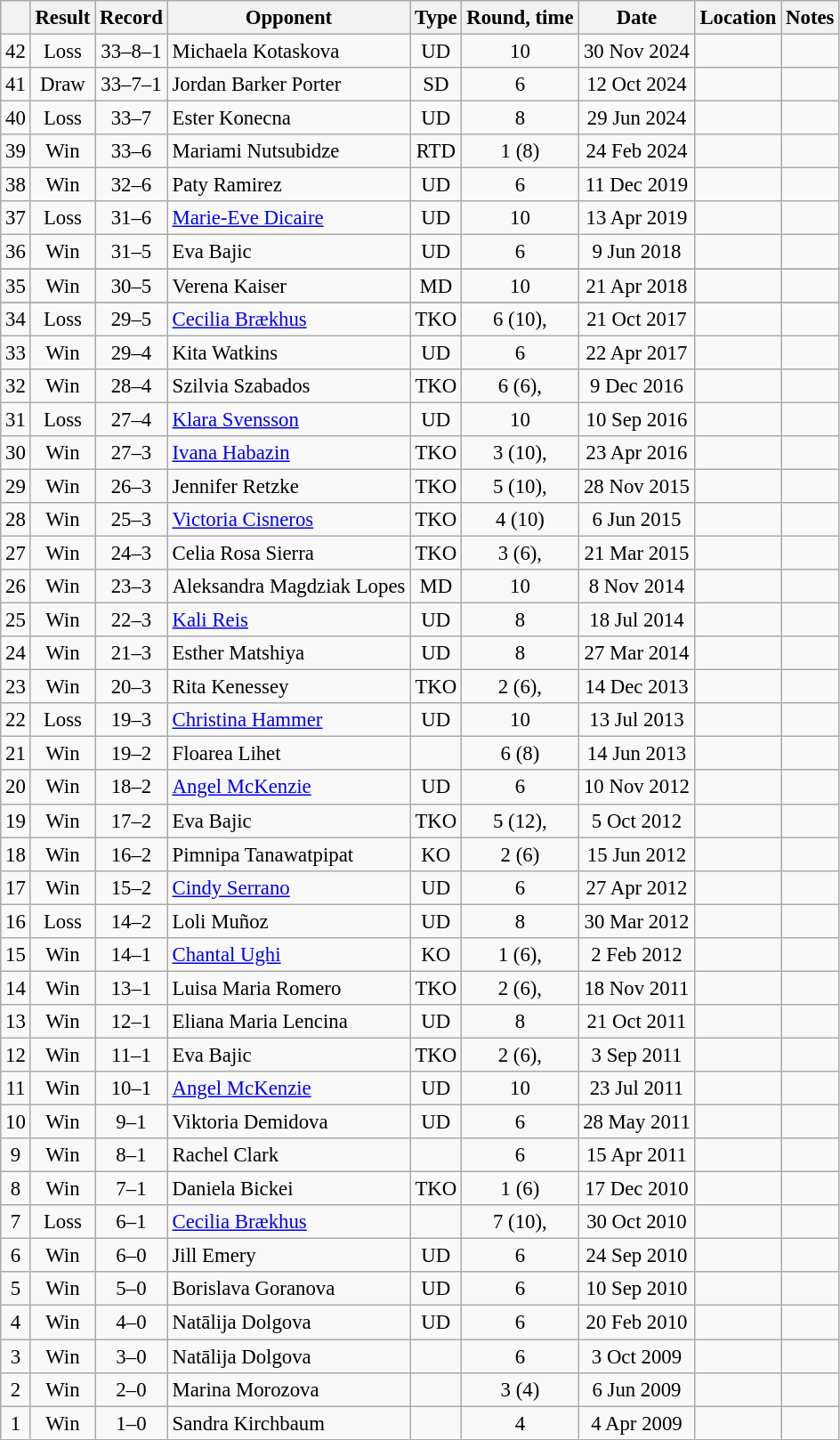<table class="wikitable" style="text-align:center; font-size:95%">
<tr>
<th></th>
<th>Result</th>
<th>Record</th>
<th>Opponent</th>
<th>Type</th>
<th>Round, time</th>
<th>Date</th>
<th>Location</th>
<th>Notes</th>
</tr>
<tr>
<td>42</td>
<td>Loss</td>
<td>33–8–1</td>
<td style="text-align:left;"> Michaela Kotaskova</td>
<td>UD</td>
<td>10</td>
<td>30 Nov 2024</td>
<td style="text-align:left;"></td>
<td style="text-align:left;"></td>
</tr>
<tr>
<td>41</td>
<td>Draw</td>
<td>33–7–1</td>
<td style="text-align:left;"> Jordan Barker Porter</td>
<td>SD</td>
<td>6</td>
<td>12 Oct 2024</td>
<td style="text-align:left;"></td>
<td></td>
</tr>
<tr>
<td>40</td>
<td>Loss</td>
<td>33–7</td>
<td style="text-align:left;"> Ester Konecna</td>
<td>UD</td>
<td>8</td>
<td>29 Jun 2024</td>
<td style="text-align:left;"></td>
<td></td>
</tr>
<tr>
<td>39</td>
<td>Win</td>
<td>33–6</td>
<td style="text-align:left;"> Mariami Nutsubidze</td>
<td>RTD</td>
<td>1 (8)</td>
<td>24 Feb 2024</td>
<td align=left></td>
<td></td>
</tr>
<tr>
<td>38</td>
<td>Win</td>
<td>32–6</td>
<td style="text-align:left;"> Paty Ramirez</td>
<td>UD</td>
<td>6</td>
<td>11 Dec 2019</td>
<td align=left></td>
<td></td>
</tr>
<tr>
<td>37</td>
<td>Loss</td>
<td>31–6</td>
<td style="text-align:left;"> <a href='#'>Marie-Eve Dicaire</a></td>
<td>UD</td>
<td>10</td>
<td>13 Apr 2019</td>
<td style="text-align:left;"></td>
<td style="text-align:left;"></td>
</tr>
<tr>
<td>36</td>
<td>Win</td>
<td>31–5</td>
<td style="text-align:left;"> Eva Bajic</td>
<td>UD</td>
<td>6</td>
<td>9 Jun 2018</td>
<td style="text-align:left;"></td>
<td></td>
</tr>
<tr>
</tr>
<tr>
<td>35</td>
<td>Win</td>
<td>30–5</td>
<td style="text-align:left;"> Verena Kaiser</td>
<td>MD</td>
<td>10</td>
<td>21 Apr 2018</td>
<td style="text-align:left;"></td>
<td style="text-align:left;"></td>
</tr>
<tr>
</tr>
<tr>
<td>34</td>
<td>Loss</td>
<td>29–5</td>
<td style="text-align:left;"> <a href='#'>Cecilia Brækhus</a></td>
<td>TKO</td>
<td>6 (10), </td>
<td>21 Oct 2017</td>
<td style="text-align:left;"></td>
<td style="text-align:left;"></td>
</tr>
<tr>
<td>33</td>
<td>Win</td>
<td>29–4</td>
<td style="text-align:left;"> Kita Watkins</td>
<td>UD</td>
<td>6</td>
<td>22 Apr 2017</td>
<td style="text-align:left;"></td>
<td></td>
</tr>
<tr>
<td>32</td>
<td>Win</td>
<td>28–4</td>
<td style="text-align:left;"> Szilvia Szabados</td>
<td>TKO</td>
<td>6 (6), </td>
<td>9 Dec 2016</td>
<td style="text-align:left;"></td>
<td></td>
</tr>
<tr>
<td>31</td>
<td>Loss</td>
<td>27–4</td>
<td style="text-align:left;"> <a href='#'>Klara Svensson</a></td>
<td>UD</td>
<td>10</td>
<td>10 Sep 2016</td>
<td style="text-align:left;"></td>
<td style="text-align:left;"></td>
</tr>
<tr>
<td>30</td>
<td>Win</td>
<td>27–3</td>
<td style="text-align:left;"> <a href='#'>Ivana Habazin</a></td>
<td>TKO</td>
<td>3 (10), </td>
<td>23 Apr 2016</td>
<td style="text-align:left;"></td>
<td style="text-align:left;"></td>
</tr>
<tr>
<td>29</td>
<td>Win</td>
<td>26–3</td>
<td style="text-align:left;"> Jennifer Retzke</td>
<td>TKO</td>
<td>5 (10), </td>
<td>28 Nov 2015</td>
<td style="text-align:left;"></td>
<td style="text-align:left;"></td>
</tr>
<tr>
<td>28</td>
<td>Win</td>
<td>25–3</td>
<td style="text-align:left;"> <a href='#'>Victoria Cisneros</a></td>
<td>TKO</td>
<td>4 (10)</td>
<td>6 Jun 2015</td>
<td style="text-align:left;"></td>
<td style="text-align:left;"></td>
</tr>
<tr>
<td>27</td>
<td>Win</td>
<td>24–3</td>
<td style="text-align:left;"> Celia Rosa Sierra</td>
<td>TKO</td>
<td>3 (6), </td>
<td>21 Mar 2015</td>
<td style="text-align:left;"></td>
<td></td>
</tr>
<tr>
<td>26</td>
<td>Win</td>
<td>23–3</td>
<td style="text-align:left;"> Aleksandra Magdziak Lopes</td>
<td>MD</td>
<td>10</td>
<td>8 Nov 2014</td>
<td style="text-align:left;"></td>
<td style="text-align:left;"></td>
</tr>
<tr>
<td>25</td>
<td>Win</td>
<td>22–3</td>
<td style="text-align:left;"> <a href='#'>Kali Reis</a></td>
<td>UD</td>
<td>8</td>
<td>18 Jul 2014</td>
<td style="text-align:left;"></td>
</tr>
<tr>
<td>24</td>
<td>Win</td>
<td>21–3</td>
<td style="text-align:left;"> Esther Matshiya</td>
<td>UD</td>
<td>8</td>
<td>27 Mar 2014</td>
<td style="text-align:left;"></td>
<td style="text-align:left;"></td>
</tr>
<tr>
<td>23</td>
<td>Win</td>
<td>20–3</td>
<td style="text-align:left;"> Rita Kenessey</td>
<td>TKO</td>
<td>2 (6), </td>
<td>14 Dec 2013</td>
<td style="text-align:left;"></td>
<td></td>
</tr>
<tr>
<td>22</td>
<td>Loss</td>
<td>19–3</td>
<td style="text-align:left;"> <a href='#'>Christina Hammer</a></td>
<td>UD</td>
<td>10</td>
<td>13 Jul 2013</td>
<td style="text-align:left;"></td>
<td style="text-align:left;"></td>
</tr>
<tr>
<td>21</td>
<td>Win</td>
<td>19–2</td>
<td style="text-align:left;"> Floarea Lihet</td>
<td></td>
<td>6 (8)</td>
<td>14 Jun 2013</td>
<td style="text-align:left;"></td>
<td></td>
</tr>
<tr>
<td>20</td>
<td>Win</td>
<td>18–2</td>
<td style="text-align:left;"> <a href='#'>Angel McKenzie</a></td>
<td>UD</td>
<td>6</td>
<td>10 Nov 2012</td>
<td style="text-align:left;"></td>
<td></td>
</tr>
<tr>
<td>19</td>
<td>Win</td>
<td>17–2</td>
<td style="text-align:left;"> Eva Bajic</td>
<td>TKO</td>
<td>5 (12), </td>
<td>5 Oct 2012</td>
<td style="text-align:left;"></td>
<td style="text-align:left;"></td>
</tr>
<tr>
<td>18</td>
<td>Win</td>
<td>16–2</td>
<td style="text-align:left;"> Pimnipa Tanawatpipat</td>
<td>KO</td>
<td>2 (6)</td>
<td>15 Jun 2012</td>
<td style="text-align:left;"></td>
<td></td>
</tr>
<tr>
<td>17</td>
<td>Win</td>
<td>15–2</td>
<td style="text-align:left;"> <a href='#'>Cindy Serrano</a></td>
<td>UD</td>
<td>6</td>
<td>27 Apr 2012</td>
<td style="text-align:left;"></td>
<td></td>
</tr>
<tr>
<td>16</td>
<td>Loss</td>
<td>14–2</td>
<td style="text-align:left;"> Loli Muñoz</td>
<td>UD</td>
<td>8</td>
<td>30 Mar 2012</td>
<td style="text-align:left;"></td>
<td></td>
</tr>
<tr>
<td>15</td>
<td>Win</td>
<td>14–1</td>
<td style="text-align:left;"> <a href='#'>Chantal Ughi</a></td>
<td>KO</td>
<td>1 (6), </td>
<td>2 Feb 2012</td>
<td style="text-align:left;"></td>
<td></td>
</tr>
<tr>
<td>14</td>
<td>Win</td>
<td>13–1</td>
<td style="text-align:left;"> Luisa Maria Romero</td>
<td>TKO</td>
<td>2 (6), </td>
<td>18 Nov 2011</td>
<td style="text-align:left;"></td>
<td></td>
</tr>
<tr>
<td>13</td>
<td>Win</td>
<td>12–1</td>
<td style="text-align:left;"> Eliana Maria Lencina</td>
<td>UD</td>
<td>8</td>
<td>21 Oct 2011</td>
<td style="text-align:left;"></td>
<td></td>
</tr>
<tr>
<td>12</td>
<td>Win</td>
<td>11–1</td>
<td style="text-align:left;"> Eva Bajic</td>
<td>TKO</td>
<td>2 (6), </td>
<td>3 Sep 2011</td>
<td style="text-align:left;"></td>
<td></td>
</tr>
<tr>
<td>11</td>
<td>Win</td>
<td>10–1</td>
<td style="text-align:left;"> <a href='#'>Angel McKenzie</a></td>
<td>UD</td>
<td>10</td>
<td>23 Jul 2011</td>
<td style="text-align:left;"></td>
<td></td>
</tr>
<tr>
<td>10</td>
<td>Win</td>
<td>9–1</td>
<td style="text-align:left;"> Viktoria Demidova</td>
<td>UD</td>
<td>6</td>
<td>28 May 2011</td>
<td style="text-align:left;"></td>
<td></td>
</tr>
<tr>
<td>9</td>
<td>Win</td>
<td>8–1</td>
<td style="text-align:left;"> Rachel Clark</td>
<td></td>
<td>6</td>
<td>15 Apr 2011</td>
<td style="text-align:left;"></td>
<td></td>
</tr>
<tr>
<td>8</td>
<td>Win</td>
<td>7–1</td>
<td style="text-align:left;"> Daniela Bickei</td>
<td>TKO</td>
<td>1 (6)</td>
<td>17 Dec 2010</td>
<td style="text-align:left;"></td>
<td></td>
</tr>
<tr>
<td>7</td>
<td>Loss</td>
<td>6–1</td>
<td style="text-align:left;"> <a href='#'>Cecilia Brækhus</a></td>
<td></td>
<td>7 (10), </td>
<td>30 Oct 2010</td>
<td style="text-align:left;"></td>
<td style="text-align:left;"></td>
</tr>
<tr>
<td>6</td>
<td>Win</td>
<td>6–0</td>
<td style="text-align:left;"> Jill Emery</td>
<td>UD</td>
<td>6</td>
<td>24 Sep 2010</td>
<td style="text-align:left;"></td>
<td></td>
</tr>
<tr>
<td>5</td>
<td>Win</td>
<td>5–0</td>
<td style="text-align:left;"> Borislava Goranova</td>
<td>UD</td>
<td>6</td>
<td>10 Sep 2010</td>
<td style="text-align:left;"></td>
<td></td>
</tr>
<tr>
<td>4</td>
<td>Win</td>
<td>4–0</td>
<td style="text-align:left;"> Natālija Dolgova</td>
<td>UD</td>
<td>6</td>
<td>20 Feb 2010</td>
<td style="text-align:left;"></td>
<td></td>
</tr>
<tr>
<td>3</td>
<td>Win</td>
<td>3–0</td>
<td style="text-align:left;"> Natālija Dolgova</td>
<td></td>
<td>6</td>
<td>3 Oct 2009</td>
<td style="text-align:left;"></td>
<td></td>
</tr>
<tr>
<td>2</td>
<td>Win</td>
<td>2–0</td>
<td style="text-align:left;"> Marina Morozova</td>
<td></td>
<td>3 (4)</td>
<td>6 Jun 2009</td>
<td style="text-align:left;"></td>
<td></td>
</tr>
<tr>
<td>1</td>
<td>Win</td>
<td>1–0</td>
<td style="text-align:left;"> Sandra Kirchbaum</td>
<td></td>
<td>4</td>
<td>4 Apr 2009</td>
<td style="text-align:left;"></td>
<td></td>
</tr>
</table>
